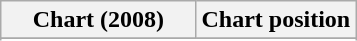<table class="wikitable sortable">
<tr class="hintergrundfarbe5">
<th width="55%">Chart (2008)</th>
<th width="45%">Chart position</th>
</tr>
<tr>
</tr>
<tr>
</tr>
</table>
